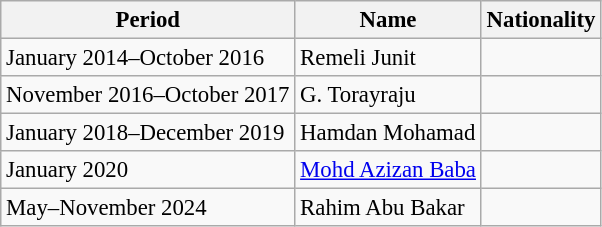<table class="wikitable plainrowheaders sortable" style="font-size:95%">
<tr>
<th>Period</th>
<th>Name</th>
<th>Nationality</th>
</tr>
<tr>
<td>January 2014–October 2016</td>
<td>Remeli Junit</td>
<td></td>
</tr>
<tr>
<td>November 2016–October 2017</td>
<td>G. Torayraju</td>
<td></td>
</tr>
<tr>
<td>January 2018–December 2019</td>
<td>Hamdan Mohamad</td>
<td></td>
</tr>
<tr>
<td>January 2020</td>
<td><a href='#'>Mohd Azizan Baba</a></td>
<td></td>
</tr>
<tr>
<td>May–November 2024</td>
<td>Rahim Abu Bakar</td>
<td></td>
</tr>
</table>
